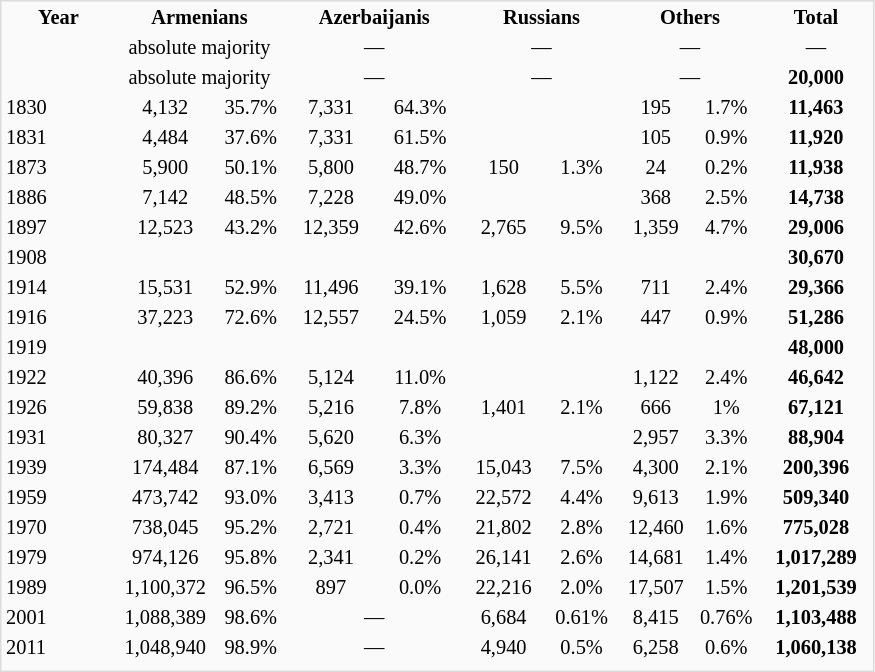<table class="floatright" style="text-align:center; font-size:85%; border:1px solid #DCDCDC; background:#fafafa">
<tr>
<th scope="col" style="width:70px;">Year</th>
<th scope="col" colspan=2 style="width:110px;">Armenians</th>
<th scope="col" colspan=2 style="width:115px;">Azerbaijanis</th>
<th scope="col" colspan=2 style="width:100px;">Russians</th>
<th scope="col" colspan=2 style="width:90px;">Others</th>
<th scope="col" style="width:70px;">Total</th>
</tr>
<tr>
<td style="text-align:left;"></td>
<td colspan=2>absolute majority</td>
<td colspan=2>—</td>
<td colspan=2>—</td>
<td colspan=2>—</td>
<td>—</td>
</tr>
<tr>
<td style="text-align:left;"></td>
<td colspan=2>absolute majority </td>
<td colspan=2>—</td>
<td colspan=2>—</td>
<td colspan=2>—</td>
<td><strong>20,000</strong></td>
</tr>
<tr>
<td style="text-align:left;">1830</td>
<td>4,132</td>
<td>35.7%</td>
<td>7,331</td>
<td>64.3%</td>
<td colspan=2></td>
<td>195</td>
<td>1.7%</td>
<td><strong>11,463</strong></td>
</tr>
<tr>
<td style="text-align:left;">1831</td>
<td>4,484</td>
<td>37.6%</td>
<td>7,331</td>
<td>61.5%</td>
<td colspan="2"></td>
<td>105</td>
<td>0.9%</td>
<td><strong>11,920</strong></td>
</tr>
<tr>
<td style="text-align:left;">1873</td>
<td>5,900</td>
<td>50.1%</td>
<td>5,800</td>
<td>48.7%</td>
<td>150</td>
<td>1.3%</td>
<td>24</td>
<td>0.2%</td>
<td><strong>11,938</strong></td>
</tr>
<tr>
<td style="text-align:left;">1886</td>
<td>7,142</td>
<td>48.5%</td>
<td>7,228</td>
<td>49.0%</td>
<td colspan="2"></td>
<td>368</td>
<td>2.5%</td>
<td><strong>14,738</strong></td>
</tr>
<tr>
<td style="text-align:left;">1897</td>
<td>12,523</td>
<td>43.2%</td>
<td>12,359</td>
<td>42.6%</td>
<td>2,765</td>
<td>9.5%</td>
<td>1,359</td>
<td>4.7%</td>
<td><strong>29,006</strong></td>
</tr>
<tr>
<td style="text-align:left;">1908</td>
<td colspan="2"></td>
<td colspan="2"></td>
<td colspan="2"></td>
<td colspan="2"></td>
<td><strong>30,670</strong></td>
</tr>
<tr>
<td style="text-align:left;">1914</td>
<td>15,531</td>
<td>52.9%</td>
<td>11,496</td>
<td>39.1%</td>
<td>1,628</td>
<td>5.5%</td>
<td>711</td>
<td>2.4%</td>
<td><strong>29,366</strong></td>
</tr>
<tr>
<td style="text-align:left;">1916</td>
<td>37,223</td>
<td>72.6%</td>
<td>12,557</td>
<td>24.5%</td>
<td>1,059</td>
<td>2.1%</td>
<td>447</td>
<td>0.9%</td>
<td><strong>51,286</strong></td>
</tr>
<tr>
<td style="text-align:left;">1919</td>
<td colspan="2"></td>
<td colspan="2"></td>
<td colspan="2"></td>
<td colspan="2"></td>
<td><strong>48,000</strong></td>
</tr>
<tr>
<td style="text-align:left;">1922</td>
<td>40,396</td>
<td>86.6%</td>
<td>5,124</td>
<td>11.0%</td>
<td colspan="2"></td>
<td>1,122</td>
<td>2.4%</td>
<td><strong>46,642</strong></td>
</tr>
<tr>
<td style="text-align:left;">1926</td>
<td>59,838</td>
<td>89.2%</td>
<td>5,216</td>
<td>7.8%</td>
<td>1,401</td>
<td>2.1%</td>
<td>666</td>
<td>1%</td>
<td><strong>67,121</strong></td>
</tr>
<tr>
<td style="text-align:left;">1931</td>
<td>80,327</td>
<td>90.4%</td>
<td>5,620</td>
<td>6.3%</td>
<td colspan="2"></td>
<td>2,957</td>
<td>3.3%</td>
<td><strong>88,904</strong></td>
</tr>
<tr>
<td style="text-align:left;">1939</td>
<td>174,484</td>
<td>87.1%</td>
<td>6,569</td>
<td>3.3%</td>
<td>15,043</td>
<td>7.5%</td>
<td>4,300</td>
<td>2.1%</td>
<td><strong>200,396</strong></td>
</tr>
<tr>
<td style="text-align:left;">1959</td>
<td>473,742</td>
<td>93.0%</td>
<td>3,413</td>
<td>0.7%</td>
<td>22,572</td>
<td>4.4%</td>
<td>9,613</td>
<td>1.9%</td>
<td><strong>509,340</strong></td>
</tr>
<tr>
<td style="text-align:left;">1970</td>
<td>738,045</td>
<td>95.2%</td>
<td>2,721</td>
<td>0.4%</td>
<td>21,802</td>
<td>2.8%</td>
<td>12,460</td>
<td>1.6%</td>
<td><strong>775,028</strong></td>
</tr>
<tr>
<td style="text-align:left;">1979</td>
<td>974,126</td>
<td>95.8%</td>
<td>2,341</td>
<td>0.2%</td>
<td>26,141</td>
<td>2.6%</td>
<td>14,681</td>
<td>1.4%</td>
<td><strong>1,017,289</strong></td>
</tr>
<tr>
<td style="text-align:left;">1989</td>
<td>1,100,372</td>
<td>96.5%</td>
<td>897</td>
<td>0.0%</td>
<td>22,216</td>
<td>2.0%</td>
<td>17,507</td>
<td>1.5%</td>
<td><strong>1,201,539</strong></td>
</tr>
<tr>
<td style="text-align:left;">2001</td>
<td>1,088,389</td>
<td>98.6%</td>
<td colspan=2>—</td>
<td>6,684</td>
<td>0.61%</td>
<td>8,415</td>
<td>0.76%</td>
<td><strong>1,103,488</strong></td>
</tr>
<tr>
<td style="text-align:left;">2011</td>
<td>1,048,940</td>
<td>98.9%</td>
<td colspan=2>—</td>
<td>4,940</td>
<td>0.5%</td>
<td>6,258</td>
<td>0.6%</td>
<td><strong>1,060,138</strong></td>
</tr>
<tr>
<td colspan=10></td>
</tr>
</table>
